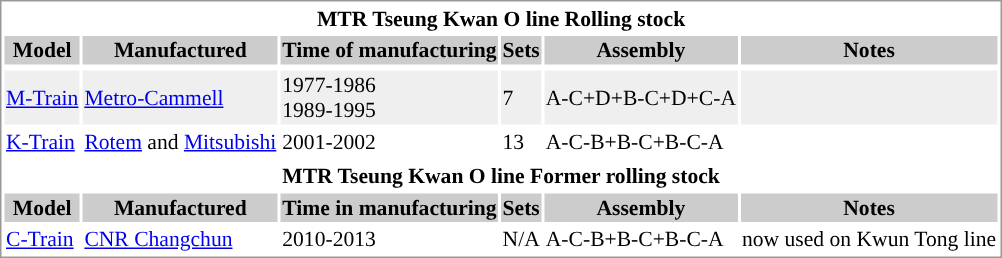<table border=0 style="border:1px solid #999;background-color:white;text-align:left;font-size:90%">
<tr align=center>
<th colspan="6">MTR Tseung Kwan O line Rolling stock</th>
</tr>
<tr align=center bgcolor=#cccccc>
<th>Model</th>
<th>Manufactured</th>
<th>Time of manufacturing</th>
<th>Sets</th>
<th>Assembly</th>
<th>Notes</th>
</tr>
<tr>
</tr>
<tr bgcolor=#EFEFEF>
<td><a href='#'>M-Train</a></td>
<td><a href='#'>Metro-Cammell</a></td>
<td>1977-1986<br>1989-1995</td>
<td>7</td>
<td>A-C+D+B-C+D+C-A</td>
<td></td>
</tr>
<tr>
<td><a href='#'>K-Train</a></td>
<td><a href='#'>Rotem</a> and <a href='#'>Mitsubishi</a></td>
<td>2001-2002</td>
<td>13</td>
<td>A-C-B+B-C+B-C-A</td>
<td></td>
</tr>
<tr>
</tr>
<tr align=center>
<th colspan="6">MTR Tseung Kwan O line Former rolling stock</th>
</tr>
<tr align=center bgcolor=#cccccc>
<th>Model</th>
<th>Manufactured</th>
<th>Time in manufacturing</th>
<th>Sets</th>
<th>Assembly</th>
<th>Notes</th>
</tr>
<tr>
<td><a href='#'>C-Train</a></td>
<td><a href='#'>CNR Changchun</a></td>
<td>2010-2013</td>
<td>N/A</td>
<td>A-C-B+B-C+B-C-A</td>
<td>now used on Kwun Tong line</td>
</tr>
</table>
